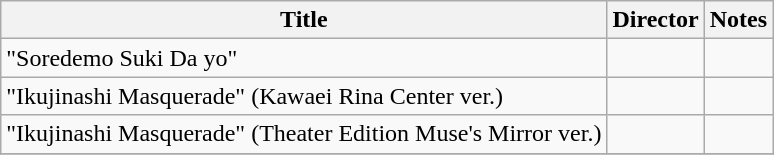<table class="wikitable">
<tr>
<th>Title</th>
<th>Director</th>
<th>Notes</th>
</tr>
<tr>
<td>"Soredemo Suki Da yo"</td>
<td></td>
<td></td>
</tr>
<tr>
<td>"Ikujinashi Masquerade" (Kawaei Rina Center ver.)</td>
<td></td>
<td></td>
</tr>
<tr>
<td>"Ikujinashi Masquerade" (Theater Edition Muse's Mirror ver.)</td>
<td></td>
<td></td>
</tr>
<tr>
</tr>
</table>
